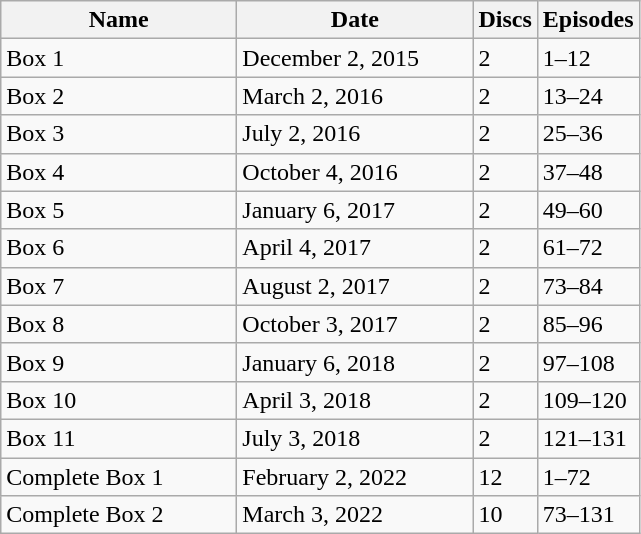<table class="wikitable">
<tr>
<th style="width: 150px;">Name</th>
<th style="width: 150px;">Date</th>
<th>Discs</th>
<th>Episodes</th>
</tr>
<tr>
<td>Box 1</td>
<td><div>December 2, 2015</div></td>
<td>2</td>
<td><div>1–12</div></td>
</tr>
<tr>
<td>Box 2</td>
<td><div>March 2, 2016</div></td>
<td>2</td>
<td><div>13–24</div></td>
</tr>
<tr>
<td>Box 3</td>
<td><div>July 2, 2016</div></td>
<td>2</td>
<td><div>25–36</div></td>
</tr>
<tr>
<td>Box 4</td>
<td><div>October 4, 2016</div></td>
<td>2</td>
<td><div>37–48</div></td>
</tr>
<tr>
<td>Box 5</td>
<td><div>January 6, 2017</div></td>
<td>2</td>
<td><div>49–60</div></td>
</tr>
<tr>
<td>Box 6</td>
<td><div>April 4, 2017</div></td>
<td>2</td>
<td><div>61–72</div></td>
</tr>
<tr>
<td>Box 7</td>
<td><div>August 2, 2017</div></td>
<td>2</td>
<td><div>73–84</div></td>
</tr>
<tr>
<td>Box 8</td>
<td><div>October 3, 2017</div></td>
<td>2</td>
<td><div>85–96</div></td>
</tr>
<tr>
<td>Box 9</td>
<td><div>January 6, 2018</div></td>
<td>2</td>
<td><div>97–108</div></td>
</tr>
<tr>
<td>Box 10</td>
<td><div>April 3, 2018</div></td>
<td>2</td>
<td><div>109–120</div></td>
</tr>
<tr>
<td>Box 11</td>
<td><div>July 3, 2018</div></td>
<td>2</td>
<td><div>121–131</div></td>
</tr>
<tr>
<td>Complete Box 1</td>
<td><div>February 2, 2022</div></td>
<td>12</td>
<td><div>1–72</div></td>
</tr>
<tr>
<td>Complete Box 2</td>
<td><div>March 3, 2022</div></td>
<td>10</td>
<td><div>73–131</div></td>
</tr>
</table>
